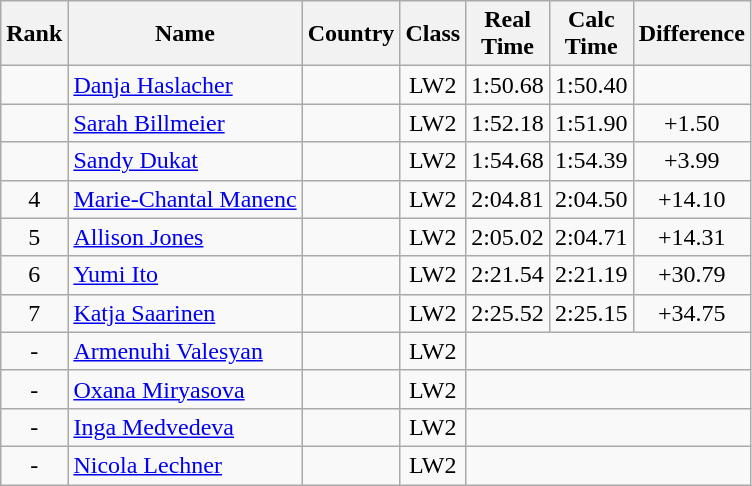<table class="wikitable sortable" style="text-align:center">
<tr>
<th>Rank</th>
<th>Name</th>
<th>Country</th>
<th>Class</th>
<th>Real<br>Time</th>
<th>Calc<br>Time</th>
<th Class="unsortable">Difference</th>
</tr>
<tr>
<td></td>
<td align=left><a href='#'>Danja Haslacher</a></td>
<td align=left></td>
<td>LW2</td>
<td>1:50.68</td>
<td>1:50.40</td>
</tr>
<tr>
<td></td>
<td align=left><a href='#'>Sarah Billmeier</a></td>
<td align=left></td>
<td>LW2</td>
<td>1:52.18</td>
<td>1:51.90</td>
<td>+1.50</td>
</tr>
<tr>
<td></td>
<td align=left><a href='#'>Sandy Dukat</a></td>
<td align=left></td>
<td>LW2</td>
<td>1:54.68</td>
<td>1:54.39</td>
<td>+3.99</td>
</tr>
<tr>
<td>4</td>
<td align=left><a href='#'>Marie-Chantal Manenc</a></td>
<td align=left></td>
<td>LW2</td>
<td>2:04.81</td>
<td>2:04.50</td>
<td>+14.10</td>
</tr>
<tr>
<td>5</td>
<td align=left><a href='#'>Allison Jones</a></td>
<td align=left></td>
<td>LW2</td>
<td>2:05.02</td>
<td>2:04.71</td>
<td>+14.31</td>
</tr>
<tr>
<td>6</td>
<td align=left><a href='#'>Yumi Ito</a></td>
<td align=left></td>
<td>LW2</td>
<td>2:21.54</td>
<td>2:21.19</td>
<td>+30.79</td>
</tr>
<tr>
<td>7</td>
<td align=left><a href='#'>Katja Saarinen</a></td>
<td align=left></td>
<td>LW2</td>
<td>2:25.52</td>
<td>2:25.15</td>
<td>+34.75</td>
</tr>
<tr>
<td>-</td>
<td align=left><a href='#'>Armenuhi Valesyan</a></td>
<td align=left></td>
<td>LW2</td>
<td colspan=3></td>
</tr>
<tr>
<td>-</td>
<td align=left><a href='#'>Oxana Miryasova</a></td>
<td align=left></td>
<td>LW2</td>
<td colspan=3></td>
</tr>
<tr>
<td>-</td>
<td align=left><a href='#'>Inga Medvedeva</a></td>
<td align=left></td>
<td>LW2</td>
<td colspan=3></td>
</tr>
<tr>
<td>-</td>
<td align=left><a href='#'>Nicola Lechner</a></td>
<td align=left></td>
<td>LW2</td>
<td colspan=3></td>
</tr>
</table>
